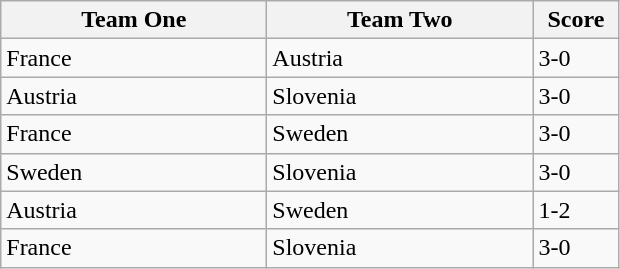<table class="wikitable">
<tr>
<th width=170>Team One</th>
<th width=170>Team Two</th>
<th width=50>Score</th>
</tr>
<tr>
<td> France</td>
<td> Austria</td>
<td>3-0</td>
</tr>
<tr>
<td> Austria</td>
<td> Slovenia</td>
<td>3-0</td>
</tr>
<tr>
<td> France</td>
<td> Sweden</td>
<td>3-0</td>
</tr>
<tr>
<td> Sweden</td>
<td> Slovenia</td>
<td>3-0</td>
</tr>
<tr>
<td> Austria</td>
<td> Sweden</td>
<td>1-2</td>
</tr>
<tr>
<td> France</td>
<td> Slovenia</td>
<td>3-0</td>
</tr>
</table>
